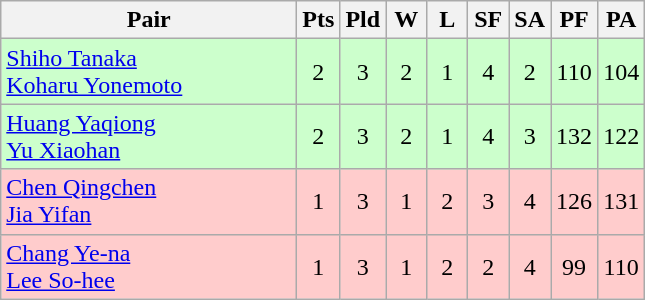<table class=wikitable style="text-align:center">
<tr>
<th width=190>Pair</th>
<th width=20>Pts</th>
<th width=20>Pld</th>
<th width=20>W</th>
<th width=20>L</th>
<th width=20>SF</th>
<th width=20>SA</th>
<th width=20>PF</th>
<th width=20>PA</th>
</tr>
<tr bgcolor=ccffcc>
<td style="text-align:left"> <a href='#'>Shiho Tanaka</a><br> <a href='#'>Koharu Yonemoto</a></td>
<td>2</td>
<td>3</td>
<td>2</td>
<td>1</td>
<td>4</td>
<td>2</td>
<td>110</td>
<td>104</td>
</tr>
<tr bgcolor=ccffcc>
<td style="text-align:left"> <a href='#'>Huang Yaqiong</a><br> <a href='#'>Yu Xiaohan</a></td>
<td>2</td>
<td>3</td>
<td>2</td>
<td>1</td>
<td>4</td>
<td>3</td>
<td>132</td>
<td>122</td>
</tr>
<tr bgcolor="ffcccc">
<td style="text-align:left"> <a href='#'>Chen Qingchen</a><br> <a href='#'>Jia Yifan</a></td>
<td>1</td>
<td>3</td>
<td>1</td>
<td>2</td>
<td>3</td>
<td>4</td>
<td>126</td>
<td>131</td>
</tr>
<tr bgcolor="ffcccc">
<td style="text-align:left"> <a href='#'>Chang Ye-na</a><br> <a href='#'>Lee So-hee</a></td>
<td>1</td>
<td>3</td>
<td>1</td>
<td>2</td>
<td>2</td>
<td>4</td>
<td>99</td>
<td>110</td>
</tr>
</table>
